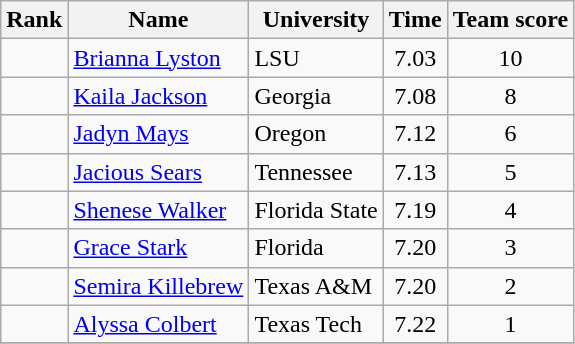<table class="wikitable sortable plainrowheaders" style="text-align:center">
<tr>
<th scope="col">Rank</th>
<th scope="col">Name</th>
<th scope="col">University</th>
<th scope="col">Time</th>
<th scope="col">Team score</th>
</tr>
<tr>
<td></td>
<td align=left> <a href='#'>Brianna Lyston</a></td>
<td align=left>LSU</td>
<td>7.03</td>
<td>10</td>
</tr>
<tr>
<td></td>
<td align=left> <a href='#'>Kaila Jackson</a></td>
<td align=left>Georgia</td>
<td>7.08</td>
<td>8</td>
</tr>
<tr>
<td></td>
<td align=left>	<a href='#'>Jadyn Mays</a></td>
<td align=left>Oregon</td>
<td>7.12</td>
<td>6</td>
</tr>
<tr>
<td></td>
<td align=left> <a href='#'>Jacious Sears</a></td>
<td align=left>Tennessee</td>
<td>7.13</td>
<td>5</td>
</tr>
<tr>
<td></td>
<td align=left><a href='#'>Shenese Walker</a></td>
<td align=left>Florida State</td>
<td>7.19</td>
<td>4</td>
</tr>
<tr>
<td></td>
<td align=left> <a href='#'>Grace Stark</a></td>
<td align=left>Florida</td>
<td>7.20</td>
<td>3</td>
</tr>
<tr>
<td></td>
<td align=left> <a href='#'>Semira Killebrew</a></td>
<td align=left>Texas A&M</td>
<td>7.20</td>
<td>2</td>
</tr>
<tr>
<td></td>
<td align=left> <a href='#'>Alyssa Colbert</a></td>
<td align=left>Texas Tech</td>
<td>7.22</td>
<td>1</td>
</tr>
<tr>
</tr>
</table>
